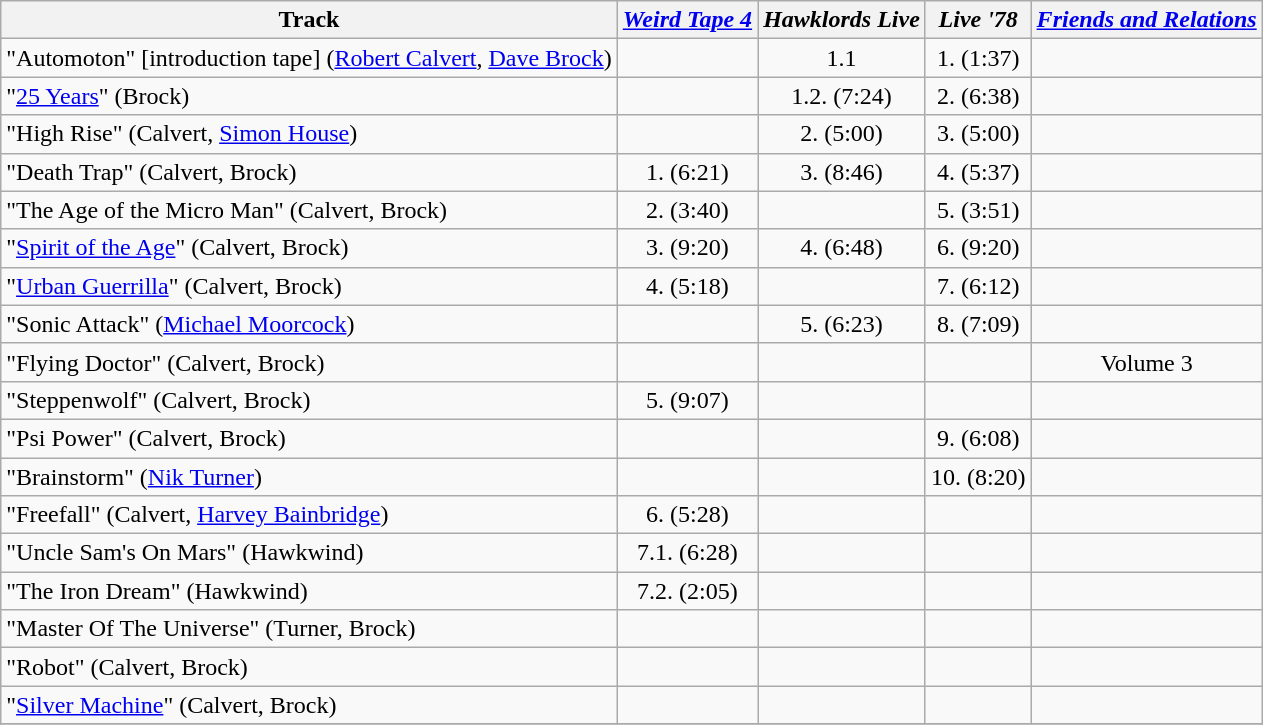<table class="wikitable">
<tr>
<th align="center">Track</th>
<th align="center"><em><a href='#'>Weird Tape 4</a></em></th>
<th align="center"><em>Hawklords Live</em></th>
<th align="center"><em>Live '78</em></th>
<th align="center"><em><a href='#'>Friends and Relations</a></em></th>
</tr>
<tr>
<td>"Automoton" [introduction tape] (<a href='#'>Robert Calvert</a>, <a href='#'>Dave Brock</a>)</td>
<td></td>
<td align="center">1.1</td>
<td align="center">1. (1:37)</td>
<td></td>
</tr>
<tr>
<td>"<a href='#'>25 Years</a>" (Brock)</td>
<td></td>
<td align="center">1.2. (7:24)</td>
<td align="center">2. (6:38)</td>
<td></td>
</tr>
<tr>
<td>"High Rise" (Calvert, <a href='#'>Simon House</a>)</td>
<td></td>
<td align="center">2. (5:00)</td>
<td align="center">3. (5:00)</td>
<td></td>
</tr>
<tr>
<td>"Death Trap" (Calvert, Brock)</td>
<td align="center">1. (6:21)</td>
<td align="center">3. (8:46)</td>
<td align="center">4. (5:37)</td>
<td></td>
</tr>
<tr>
<td>"The Age of the Micro Man" (Calvert, Brock)</td>
<td align="center">2. (3:40)</td>
<td></td>
<td align="center">5. (3:51)</td>
<td></td>
</tr>
<tr>
<td>"<a href='#'>Spirit of the Age</a>" (Calvert, Brock)</td>
<td align="center">3. (9:20)</td>
<td align="center">4. (6:48)</td>
<td align="center">6. (9:20)</td>
<td></td>
</tr>
<tr>
<td>"<a href='#'>Urban Guerrilla</a>" (Calvert, Brock)</td>
<td align="center">4. (5:18)</td>
<td></td>
<td align="center">7. (6:12)</td>
<td></td>
</tr>
<tr>
<td>"Sonic Attack" (<a href='#'>Michael Moorcock</a>)</td>
<td></td>
<td align="center">5. (6:23)</td>
<td align="center">8. (7:09)</td>
<td></td>
</tr>
<tr>
<td>"Flying Doctor" (Calvert, Brock)</td>
<td></td>
<td></td>
<td></td>
<td align="center">Volume 3</td>
</tr>
<tr>
<td>"Steppenwolf" (Calvert, Brock)</td>
<td align="center">5. (9:07)</td>
<td></td>
<td></td>
<td></td>
</tr>
<tr>
<td>"Psi Power" (Calvert, Brock)</td>
<td></td>
<td></td>
<td align="center">9. (6:08)</td>
<td></td>
</tr>
<tr>
<td>"Brainstorm" (<a href='#'>Nik Turner</a>)</td>
<td></td>
<td></td>
<td align="center">10. (8:20)</td>
<td></td>
</tr>
<tr>
<td>"Freefall"  (Calvert, <a href='#'>Harvey Bainbridge</a>)</td>
<td align="center">6. (5:28)</td>
<td></td>
<td></td>
<td></td>
</tr>
<tr>
<td>"Uncle Sam's On Mars" (Hawkwind)</td>
<td align="center">7.1. (6:28)</td>
<td></td>
<td></td>
<td></td>
</tr>
<tr>
<td>"The Iron Dream" (Hawkwind)</td>
<td align="center">7.2. (2:05)</td>
<td></td>
<td></td>
<td></td>
</tr>
<tr>
<td>"Master Of The Universe" (Turner, Brock)</td>
<td></td>
<td></td>
<td></td>
<td></td>
</tr>
<tr>
<td>"Robot" (Calvert, Brock)</td>
<td></td>
<td></td>
<td></td>
<td></td>
</tr>
<tr>
<td>"<a href='#'>Silver Machine</a>" (Calvert, Brock)</td>
<td></td>
<td></td>
<td></td>
<td></td>
</tr>
<tr>
</tr>
</table>
